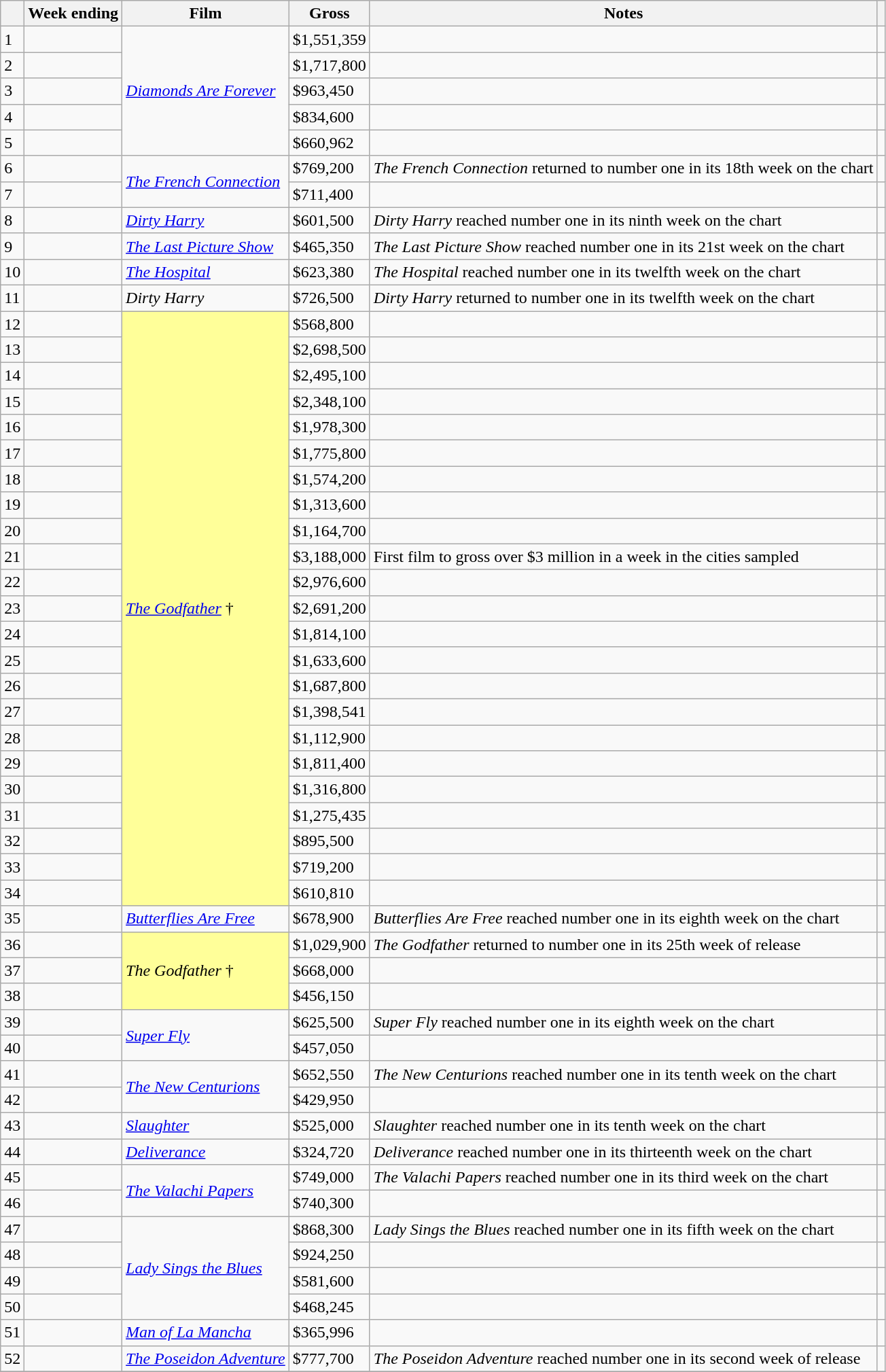<table class="wikitable sortable">
<tr>
<th></th>
<th>Week ending</th>
<th>Film</th>
<th>Gross</th>
<th>Notes</th>
<th class="unsortable"></th>
</tr>
<tr>
<td>1</td>
<td></td>
<td rowspan="5"><em><a href='#'>Diamonds Are Forever</a></em></td>
<td>$1,551,359</td>
<td></td>
<td></td>
</tr>
<tr>
<td>2</td>
<td></td>
<td>$1,717,800</td>
<td></td>
<td></td>
</tr>
<tr>
<td>3</td>
<td></td>
<td>$963,450</td>
<td></td>
<td></td>
</tr>
<tr>
<td>4</td>
<td></td>
<td>$834,600</td>
<td></td>
<td></td>
</tr>
<tr>
<td>5</td>
<td></td>
<td>$660,962</td>
<td></td>
<td></td>
</tr>
<tr>
<td>6</td>
<td></td>
<td rowspan="2"><em><a href='#'>The French Connection</a></em></td>
<td>$769,200</td>
<td><em>The French Connection</em> returned to number one in its 18th week on the chart</td>
<td></td>
</tr>
<tr>
<td>7</td>
<td></td>
<td>$711,400</td>
<td></td>
<td></td>
</tr>
<tr>
<td>8</td>
<td></td>
<td><em><a href='#'>Dirty Harry</a></em></td>
<td>$601,500</td>
<td><em>Dirty Harry</em> reached number one in its ninth week on the chart</td>
<td></td>
</tr>
<tr>
<td>9</td>
<td></td>
<td><em><a href='#'>The Last Picture Show</a></em></td>
<td>$465,350</td>
<td><em>The Last Picture Show</em> reached number one in its 21st week on the chart</td>
<td></td>
</tr>
<tr>
<td>10</td>
<td></td>
<td><em><a href='#'>The Hospital</a></em></td>
<td>$623,380</td>
<td><em>The Hospital</em> reached number one in its twelfth week on the chart</td>
<td></td>
</tr>
<tr>
<td>11</td>
<td></td>
<td><em>Dirty Harry</em></td>
<td>$726,500</td>
<td><em>Dirty Harry</em> returned to number one in its twelfth week on the chart</td>
<td></td>
</tr>
<tr>
<td>12</td>
<td></td>
<td rowspan="23" style="background-color:#FFFF99"><em><a href='#'>The Godfather</a></em> †</td>
<td>$568,800</td>
<td></td>
<td></td>
</tr>
<tr>
<td>13</td>
<td></td>
<td>$2,698,500</td>
<td></td>
<td></td>
</tr>
<tr>
<td>14</td>
<td></td>
<td>$2,495,100</td>
<td></td>
<td></td>
</tr>
<tr>
<td>15</td>
<td></td>
<td>$2,348,100</td>
<td></td>
<td></td>
</tr>
<tr>
<td>16</td>
<td></td>
<td>$1,978,300</td>
<td></td>
<td></td>
</tr>
<tr>
<td>17</td>
<td></td>
<td>$1,775,800</td>
<td></td>
<td></td>
</tr>
<tr>
<td>18</td>
<td></td>
<td>$1,574,200</td>
<td></td>
<td></td>
</tr>
<tr>
<td>19</td>
<td></td>
<td>$1,313,600</td>
<td></td>
<td></td>
</tr>
<tr>
<td>20</td>
<td></td>
<td>$1,164,700</td>
<td></td>
<td></td>
</tr>
<tr>
<td>21</td>
<td></td>
<td>$3,188,000</td>
<td>First film to gross over $3 million in a week in the cities sampled</td>
<td></td>
</tr>
<tr>
<td>22</td>
<td></td>
<td>$2,976,600</td>
<td></td>
<td></td>
</tr>
<tr>
<td>23</td>
<td></td>
<td>$2,691,200</td>
<td></td>
<td></td>
</tr>
<tr>
<td>24</td>
<td></td>
<td>$1,814,100</td>
<td></td>
<td></td>
</tr>
<tr>
<td>25</td>
<td></td>
<td>$1,633,600</td>
<td></td>
<td></td>
</tr>
<tr>
<td>26</td>
<td></td>
<td>$1,687,800</td>
<td></td>
<td></td>
</tr>
<tr>
<td>27</td>
<td></td>
<td>$1,398,541</td>
<td></td>
<td></td>
</tr>
<tr>
<td>28</td>
<td></td>
<td>$1,112,900</td>
<td></td>
<td></td>
</tr>
<tr>
<td>29</td>
<td></td>
<td>$1,811,400</td>
<td></td>
<td></td>
</tr>
<tr>
<td>30</td>
<td></td>
<td>$1,316,800</td>
<td></td>
<td></td>
</tr>
<tr>
<td>31</td>
<td></td>
<td>$1,275,435</td>
<td></td>
<td></td>
</tr>
<tr>
<td>32</td>
<td></td>
<td>$895,500</td>
<td></td>
<td></td>
</tr>
<tr>
<td>33</td>
<td></td>
<td>$719,200</td>
<td></td>
<td></td>
</tr>
<tr>
<td>34</td>
<td></td>
<td>$610,810</td>
<td></td>
<td></td>
</tr>
<tr>
<td>35</td>
<td></td>
<td><em><a href='#'>Butterflies Are Free</a></em></td>
<td>$678,900</td>
<td><em>Butterflies Are Free</em> reached number one in its eighth week on the chart</td>
<td></td>
</tr>
<tr>
<td>36</td>
<td></td>
<td rowspan="3" style="background-color:#FFFF99"><em>The Godfather</em> †</td>
<td>$1,029,900</td>
<td><em>The Godfather</em> returned to number one in its 25th week of release</td>
<td></td>
</tr>
<tr>
<td>37</td>
<td></td>
<td>$668,000</td>
<td></td>
<td></td>
</tr>
<tr>
<td>38</td>
<td></td>
<td>$456,150</td>
<td></td>
<td></td>
</tr>
<tr>
<td>39</td>
<td></td>
<td rowspan="2"><em><a href='#'>Super Fly</a></em></td>
<td>$625,500</td>
<td><em>Super Fly</em> reached number one in its eighth week on the chart</td>
<td></td>
</tr>
<tr>
<td>40</td>
<td></td>
<td>$457,050</td>
<td></td>
<td></td>
</tr>
<tr>
<td>41</td>
<td></td>
<td rowspan="2"><em><a href='#'>The New Centurions</a></em></td>
<td>$652,550</td>
<td><em>The New Centurions</em> reached number one in its tenth week on the chart</td>
<td></td>
</tr>
<tr>
<td>42</td>
<td></td>
<td>$429,950</td>
<td></td>
<td></td>
</tr>
<tr>
<td>43</td>
<td></td>
<td><em><a href='#'>Slaughter</a></em></td>
<td>$525,000</td>
<td><em>Slaughter</em> reached number one in its tenth week on the chart</td>
<td></td>
</tr>
<tr>
<td>44</td>
<td></td>
<td><em><a href='#'>Deliverance</a></em></td>
<td>$324,720</td>
<td><em>Deliverance</em> reached number one in its thirteenth week on the chart</td>
<td></td>
</tr>
<tr>
<td>45</td>
<td></td>
<td rowspan="2"><em><a href='#'>The Valachi Papers</a></em></td>
<td>$749,000</td>
<td><em>The Valachi Papers</em> reached number one in its third week on the chart</td>
<td></td>
</tr>
<tr>
<td>46</td>
<td></td>
<td>$740,300</td>
<td></td>
<td></td>
</tr>
<tr>
<td>47</td>
<td></td>
<td rowspan="4"><em><a href='#'>Lady Sings the Blues</a></em></td>
<td>$868,300</td>
<td><em>Lady Sings the Blues</em> reached number one in its fifth week on the chart</td>
<td></td>
</tr>
<tr>
<td>48</td>
<td></td>
<td>$924,250</td>
<td></td>
<td></td>
</tr>
<tr>
<td>49</td>
<td></td>
<td>$581,600</td>
<td></td>
<td></td>
</tr>
<tr>
<td>50</td>
<td></td>
<td>$468,245</td>
<td></td>
<td></td>
</tr>
<tr>
<td>51</td>
<td></td>
<td><em><a href='#'>Man of La Mancha</a></em></td>
<td>$365,996</td>
<td></td>
<td></td>
</tr>
<tr>
<td>52</td>
<td></td>
<td><em><a href='#'>The Poseidon Adventure</a></em></td>
<td>$777,700</td>
<td><em>The Poseidon Adventure</em> reached number one in its second week of release</td>
<td></td>
</tr>
<tr>
</tr>
</table>
